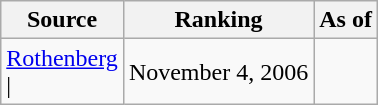<table class="wikitable" style="text-align:center">
<tr>
<th>Source</th>
<th>Ranking</th>
<th>As of</th>
</tr>
<tr>
<td align=left><a href='#'>Rothenberg</a><br>| </td>
<td>November 4, 2006</td>
</tr>
</table>
